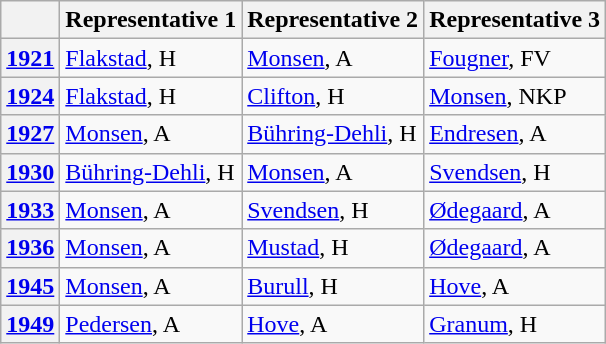<table class=wikitable>
<tr>
<th></th>
<th>Representative 1</th>
<th>Representative 2</th>
<th>Representative 3</th>
</tr>
<tr>
<th><a href='#'>1921</a></th>
<td><a href='#'>Flakstad</a>, H</td>
<td><a href='#'>Monsen</a>, A</td>
<td><a href='#'>Fougner</a>, FV</td>
</tr>
<tr>
<th><a href='#'>1924</a></th>
<td><a href='#'>Flakstad</a>, H</td>
<td><a href='#'>Clifton</a>, H</td>
<td><a href='#'>Monsen</a>, NKP</td>
</tr>
<tr>
<th><a href='#'>1927</a></th>
<td><a href='#'>Monsen</a>, A</td>
<td><a href='#'>Bühring-Dehli</a>, H</td>
<td><a href='#'>Endresen</a>, A</td>
</tr>
<tr>
<th><a href='#'>1930</a></th>
<td><a href='#'>Bühring-Dehli</a>, H</td>
<td><a href='#'>Monsen</a>, A</td>
<td><a href='#'>Svendsen</a>, H</td>
</tr>
<tr>
<th><a href='#'>1933</a></th>
<td><a href='#'>Monsen</a>, A</td>
<td><a href='#'>Svendsen</a>, H</td>
<td><a href='#'>Ødegaard</a>, A</td>
</tr>
<tr>
<th><a href='#'>1936</a></th>
<td><a href='#'>Monsen</a>, A</td>
<td><a href='#'>Mustad</a>, H</td>
<td><a href='#'>Ødegaard</a>, A</td>
</tr>
<tr>
<th><a href='#'>1945</a></th>
<td><a href='#'>Monsen</a>, A</td>
<td><a href='#'>Burull</a>, H</td>
<td><a href='#'>Hove</a>, A</td>
</tr>
<tr>
<th><a href='#'>1949</a></th>
<td><a href='#'>Pedersen</a>, A</td>
<td><a href='#'>Hove</a>, A</td>
<td><a href='#'>Granum</a>, H</td>
</tr>
</table>
